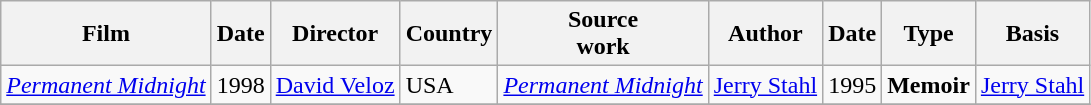<table class="wikitable">
<tr>
<th>Film</th>
<th>Date</th>
<th>Director</th>
<th>Country</th>
<th>Source<br>work</th>
<th>Author</th>
<th>Date</th>
<th>Type</th>
<th>Basis</th>
</tr>
<tr>
<td><em><a href='#'>Permanent Midnight</a></em></td>
<td>1998</td>
<td><a href='#'>David Veloz</a></td>
<td>USA</td>
<td><em><a href='#'>Permanent Midnight</a></em></td>
<td><a href='#'>Jerry Stahl</a></td>
<td>1995</td>
<td><strong>Memoir</strong></td>
<td><a href='#'>Jerry Stahl</a></td>
</tr>
<tr>
</tr>
</table>
